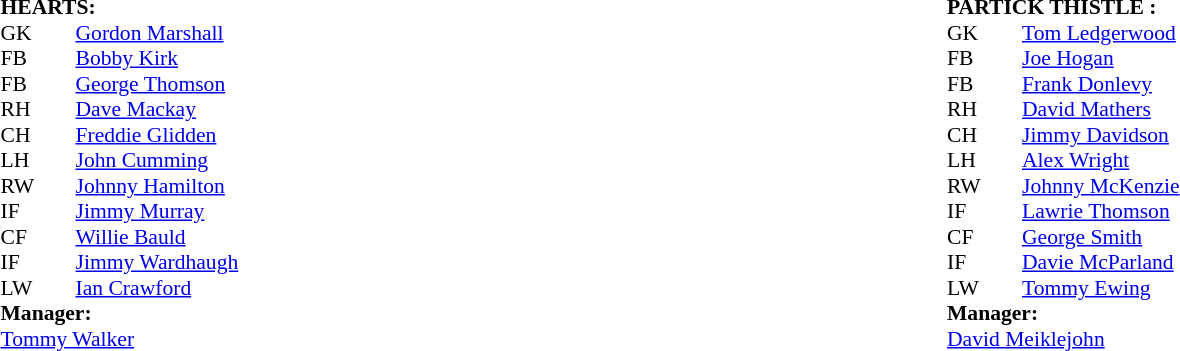<table width="100%">
<tr>
<td valign="top" width="50%"><br><table style="font-size: 90%" cellspacing="0" cellpadding="0">
<tr>
<td colspan="4"><strong>HEARTS:</strong></td>
</tr>
<tr>
<th width="25"></th>
<th width="25"></th>
</tr>
<tr>
<td>GK</td>
<td></td>
<td><a href='#'>Gordon Marshall</a></td>
</tr>
<tr>
<td>FB</td>
<td></td>
<td><a href='#'>Bobby Kirk</a></td>
</tr>
<tr>
<td>FB</td>
<td></td>
<td><a href='#'>George Thomson</a></td>
</tr>
<tr>
<td>RH</td>
<td></td>
<td><a href='#'>Dave Mackay</a></td>
</tr>
<tr>
<td>CH</td>
<td></td>
<td><a href='#'>Freddie Glidden</a></td>
</tr>
<tr>
<td>LH</td>
<td></td>
<td><a href='#'>John Cumming</a></td>
</tr>
<tr>
<td>RW</td>
<td></td>
<td><a href='#'>Johnny Hamilton</a></td>
</tr>
<tr>
<td>IF</td>
<td></td>
<td><a href='#'>Jimmy Murray</a></td>
</tr>
<tr>
<td>CF</td>
<td></td>
<td><a href='#'>Willie Bauld</a></td>
</tr>
<tr>
<td>IF</td>
<td></td>
<td><a href='#'>Jimmy Wardhaugh</a></td>
</tr>
<tr>
<td>LW</td>
<td></td>
<td><a href='#'>Ian Crawford</a></td>
</tr>
<tr>
<td colspan=4><strong>Manager:</strong></td>
</tr>
<tr>
<td colspan="4"><a href='#'>Tommy Walker</a></td>
</tr>
</table>
</td>
<td valign="top" width="50%"><br><table style="font-size: 90%" cellspacing="0" cellpadding="0">
<tr>
<td colspan="4"><strong>PARTICK THISTLE :</strong></td>
</tr>
<tr>
<th width="25"></th>
<th width="25"></th>
</tr>
<tr>
<td>GK</td>
<td></td>
<td><a href='#'>Tom Ledgerwood</a></td>
</tr>
<tr>
<td>FB</td>
<td></td>
<td><a href='#'>Joe Hogan</a></td>
</tr>
<tr>
<td>FB</td>
<td></td>
<td><a href='#'>Frank Donlevy</a></td>
</tr>
<tr>
<td>RH</td>
<td></td>
<td><a href='#'>David Mathers</a></td>
</tr>
<tr>
<td>CH</td>
<td></td>
<td><a href='#'>Jimmy Davidson</a></td>
</tr>
<tr>
<td>LH</td>
<td></td>
<td><a href='#'>Alex Wright</a></td>
</tr>
<tr>
<td>RW</td>
<td></td>
<td><a href='#'>Johnny McKenzie</a></td>
</tr>
<tr>
<td>IF</td>
<td></td>
<td><a href='#'>Lawrie Thomson</a></td>
</tr>
<tr>
<td>CF</td>
<td></td>
<td><a href='#'>George Smith</a></td>
</tr>
<tr>
<td>IF</td>
<td></td>
<td><a href='#'>Davie McParland</a></td>
</tr>
<tr>
<td>LW</td>
<td></td>
<td><a href='#'>Tommy Ewing</a></td>
</tr>
<tr>
<td colspan=4><strong>Manager:</strong></td>
</tr>
<tr>
<td colspan="4"><a href='#'>David Meiklejohn</a></td>
</tr>
</table>
</td>
</tr>
</table>
